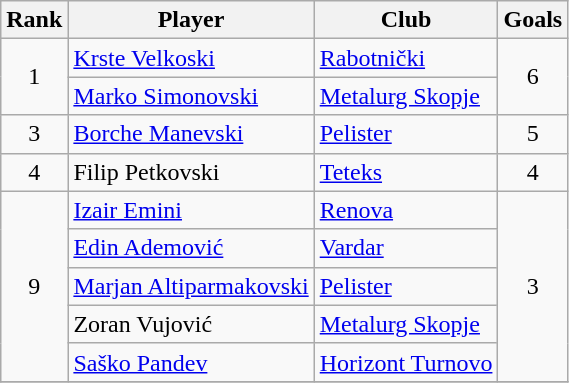<table class="wikitable" style="text-align:center">
<tr>
<th>Rank</th>
<th>Player</th>
<th>Club</th>
<th>Goals</th>
</tr>
<tr>
<td rowspan="2">1</td>
<td align="left"> <a href='#'>Krste Velkoski</a></td>
<td align="left"><a href='#'>Rabotnički</a></td>
<td rowspan="2">6</td>
</tr>
<tr>
<td align="left"> <a href='#'>Marko Simonovski</a></td>
<td align="left"><a href='#'>Metalurg Skopje</a></td>
</tr>
<tr>
<td rowspan=>3</td>
<td align="left"> <a href='#'>Borche Manevski</a></td>
<td align="left"><a href='#'>Pelister</a></td>
<td rowspan=>5</td>
</tr>
<tr>
<td rowspan=>4</td>
<td align="left"> Filip Petkovski</td>
<td align="left"><a href='#'>Teteks</a></td>
<td rowspan=>4</td>
</tr>
<tr>
<td rowspan="5">9</td>
<td align="left"> <a href='#'>Izair Emini</a></td>
<td align="left"><a href='#'>Renova</a></td>
<td rowspan="5">3</td>
</tr>
<tr>
<td align="left"> <a href='#'>Edin Ademović</a></td>
<td align="left"><a href='#'>Vardar</a></td>
</tr>
<tr>
<td align="left"> <a href='#'>Marjan Altiparmakovski</a></td>
<td align="left"><a href='#'>Pelister</a></td>
</tr>
<tr>
<td align="left"> Zoran Vujović</td>
<td align="left"><a href='#'>Metalurg Skopje</a></td>
</tr>
<tr>
<td align="left"> <a href='#'>Saško Pandev</a></td>
<td align="left"><a href='#'>Horizont Turnovo</a></td>
</tr>
<tr>
</tr>
</table>
